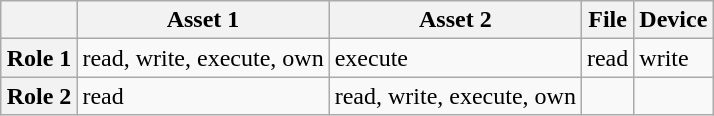<table class="wikitable" style="margin:1em auto;">
<tr>
<th></th>
<th>Asset 1</th>
<th>Asset 2</th>
<th>File</th>
<th>Device</th>
</tr>
<tr>
<th>Role 1</th>
<td>read, write, execute, own</td>
<td>execute</td>
<td>read</td>
<td>write</td>
</tr>
<tr>
<th>Role 2</th>
<td>read</td>
<td>read, write, execute, own</td>
<td></td>
<td></td>
</tr>
</table>
